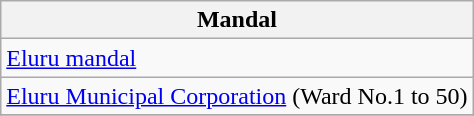<table class="wikitable sortable static-row-numbers static-row-header-hash">
<tr>
<th>Mandal</th>
</tr>
<tr>
<td><a href='#'>Eluru mandal</a></td>
</tr>
<tr>
<td><a href='#'>Eluru Municipal Corporation</a> (Ward No.1 to 50)</td>
</tr>
<tr>
</tr>
</table>
